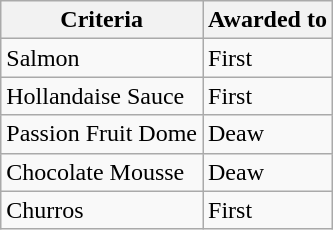<table class="wikitable">
<tr>
<th>Criteria</th>
<th>Awarded to</th>
</tr>
<tr>
<td>Salmon</td>
<td>First</td>
</tr>
<tr>
<td>Hollandaise Sauce</td>
<td>First</td>
</tr>
<tr>
<td>Passion Fruit Dome</td>
<td>Deaw</td>
</tr>
<tr>
<td>Chocolate Mousse</td>
<td>Deaw</td>
</tr>
<tr>
<td>Churros</td>
<td>First</td>
</tr>
</table>
